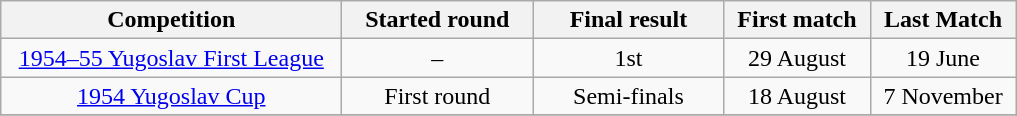<table class="wikitable" style="text-align: center;">
<tr>
<th width="220">Competition</th>
<th width="120">Started round</th>
<th width="120">Final result</th>
<th width="90">First match</th>
<th width="90">Last Match</th>
</tr>
<tr>
<td><a href='#'>1954–55 Yugoslav First League</a></td>
<td>–</td>
<td>1st</td>
<td>29 August</td>
<td>19 June</td>
</tr>
<tr>
<td><a href='#'>1954 Yugoslav Cup</a></td>
<td>First round</td>
<td>Semi-finals</td>
<td>18 August</td>
<td>7 November</td>
</tr>
<tr>
</tr>
</table>
